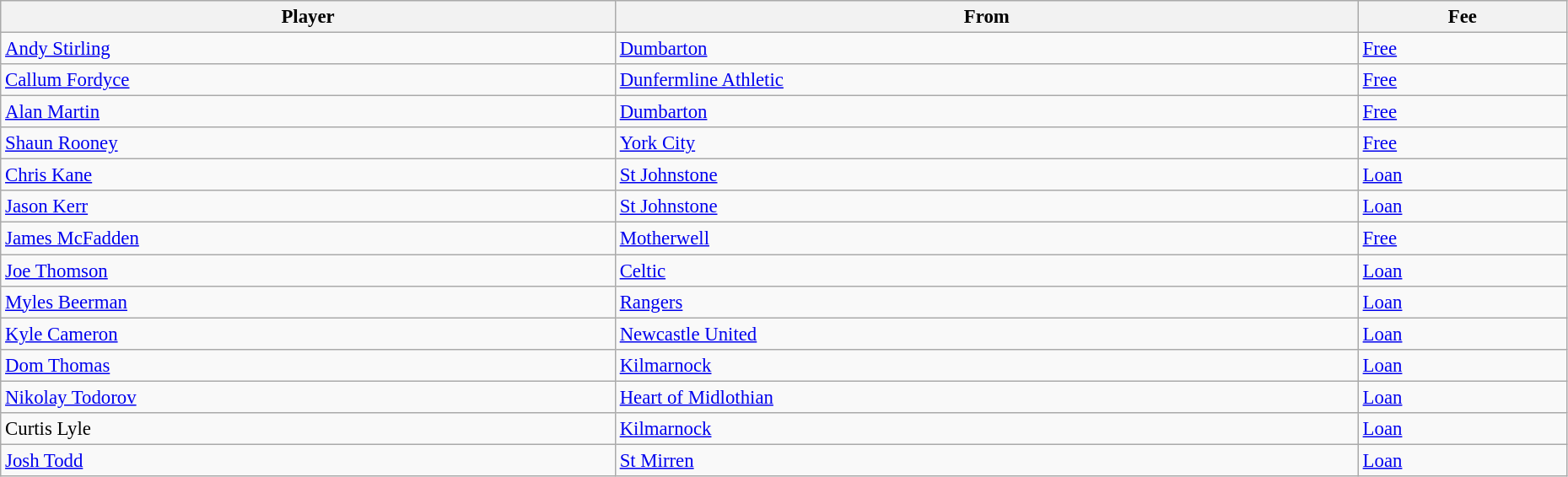<table class="wikitable" style="text-align:center; font-size:95%;width:98%; text-align:left">
<tr>
<th>Player</th>
<th>From</th>
<th>Fee</th>
</tr>
<tr>
<td> <a href='#'>Andy Stirling</a></td>
<td> <a href='#'>Dumbarton</a></td>
<td><a href='#'>Free</a></td>
</tr>
<tr>
<td> <a href='#'>Callum Fordyce</a></td>
<td> <a href='#'>Dunfermline Athletic</a></td>
<td><a href='#'>Free</a></td>
</tr>
<tr>
<td> <a href='#'>Alan Martin</a></td>
<td> <a href='#'>Dumbarton</a></td>
<td><a href='#'>Free</a></td>
</tr>
<tr>
<td> <a href='#'>Shaun Rooney</a></td>
<td> <a href='#'>York City</a></td>
<td><a href='#'>Free</a></td>
</tr>
<tr>
<td> <a href='#'>Chris Kane</a></td>
<td> <a href='#'>St Johnstone</a></td>
<td><a href='#'>Loan</a></td>
</tr>
<tr>
<td> <a href='#'>Jason Kerr</a></td>
<td> <a href='#'>St Johnstone</a></td>
<td><a href='#'>Loan</a></td>
</tr>
<tr>
<td> <a href='#'>James McFadden</a></td>
<td> <a href='#'>Motherwell</a></td>
<td><a href='#'>Free</a></td>
</tr>
<tr>
<td> <a href='#'>Joe Thomson</a></td>
<td> <a href='#'>Celtic</a></td>
<td><a href='#'>Loan</a></td>
</tr>
<tr>
<td> <a href='#'>Myles Beerman</a></td>
<td> <a href='#'>Rangers</a></td>
<td><a href='#'>Loan</a></td>
</tr>
<tr>
<td> <a href='#'>Kyle Cameron</a></td>
<td> <a href='#'>Newcastle United</a></td>
<td><a href='#'>Loan</a></td>
</tr>
<tr>
<td> <a href='#'>Dom Thomas</a></td>
<td> <a href='#'>Kilmarnock</a></td>
<td><a href='#'>Loan</a></td>
</tr>
<tr>
<td> <a href='#'>Nikolay Todorov</a></td>
<td> <a href='#'>Heart of Midlothian</a></td>
<td><a href='#'>Loan</a></td>
</tr>
<tr>
<td> Curtis Lyle</td>
<td> <a href='#'>Kilmarnock</a></td>
<td><a href='#'>Loan</a></td>
</tr>
<tr>
<td> <a href='#'>Josh Todd</a></td>
<td> <a href='#'>St Mirren</a></td>
<td><a href='#'>Loan</a></td>
</tr>
</table>
